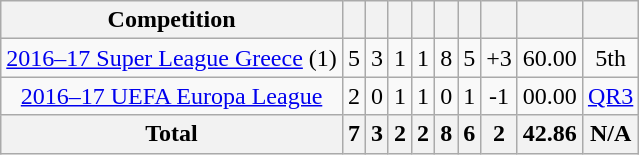<table class="wikitable" style="text-align:center">
<tr>
<th>Competition</th>
<th></th>
<th></th>
<th></th>
<th></th>
<th></th>
<th></th>
<th></th>
<th></th>
<th></th>
</tr>
<tr>
<td><a href='#'>2016–17 Super League Greece</a> (1)</td>
<td>5</td>
<td>3</td>
<td>1</td>
<td>1</td>
<td>8</td>
<td>5</td>
<td>+3</td>
<td>60.00</td>
<td>5th</td>
</tr>
<tr>
<td><a href='#'>2016–17 UEFA Europa League</a></td>
<td>2</td>
<td>0</td>
<td>1</td>
<td>1</td>
<td>0</td>
<td>1</td>
<td>-1</td>
<td>00.00</td>
<td><a href='#'>QR3</a></td>
</tr>
<tr>
<th>Total</th>
<th>7</th>
<th>3</th>
<th>2</th>
<th>2</th>
<th>8</th>
<th>6</th>
<th>2</th>
<th>42.86</th>
<th>N/A</th>
</tr>
</table>
